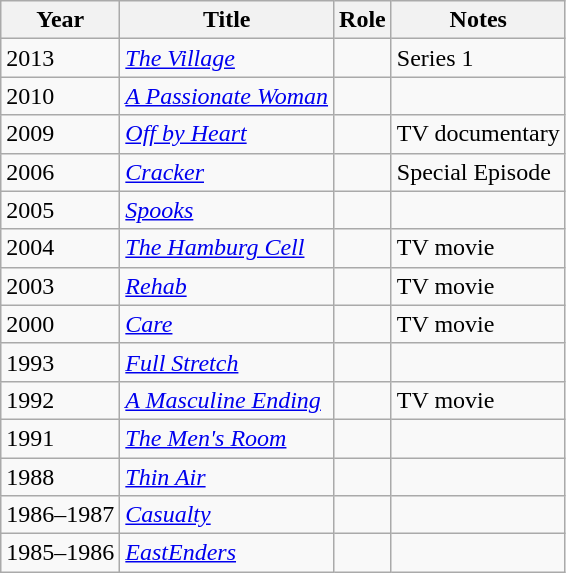<table class="wikitable">
<tr>
<th>Year</th>
<th>Title</th>
<th>Role</th>
<th>Notes</th>
</tr>
<tr>
<td>2013</td>
<td><em><a href='#'>The Village</a></em></td>
<td></td>
<td>Series 1</td>
</tr>
<tr>
<td>2010</td>
<td><em><a href='#'>A Passionate Woman</a></em></td>
<td></td>
<td></td>
</tr>
<tr>
<td>2009</td>
<td><em><a href='#'>Off by Heart</a></em></td>
<td></td>
<td>TV documentary</td>
</tr>
<tr>
<td>2006</td>
<td><em><a href='#'>Cracker</a></em></td>
<td></td>
<td>Special Episode</td>
</tr>
<tr>
<td>2005</td>
<td><em><a href='#'>Spooks</a></em></td>
<td></td>
<td></td>
</tr>
<tr>
<td>2004</td>
<td><em><a href='#'>The Hamburg Cell</a></em></td>
<td></td>
<td>TV movie</td>
</tr>
<tr>
<td>2003</td>
<td><em><a href='#'>Rehab</a></em></td>
<td></td>
<td>TV movie</td>
</tr>
<tr>
<td>2000</td>
<td><em><a href='#'>Care</a></em></td>
<td></td>
<td>TV movie</td>
</tr>
<tr>
<td>1993</td>
<td><em><a href='#'>Full Stretch</a></em></td>
<td></td>
<td></td>
</tr>
<tr>
<td>1992</td>
<td><em><a href='#'>A Masculine Ending</a></em></td>
<td></td>
<td>TV movie</td>
</tr>
<tr>
<td>1991</td>
<td><em><a href='#'>The Men's Room</a></em></td>
<td></td>
<td></td>
</tr>
<tr>
<td>1988</td>
<td><em><a href='#'>Thin Air</a></em></td>
<td></td>
<td></td>
</tr>
<tr>
<td>1986–1987</td>
<td><em><a href='#'>Casualty</a></em></td>
<td></td>
<td></td>
</tr>
<tr>
<td>1985–1986</td>
<td><em><a href='#'>EastEnders</a></em></td>
<td></td>
<td></td>
</tr>
</table>
